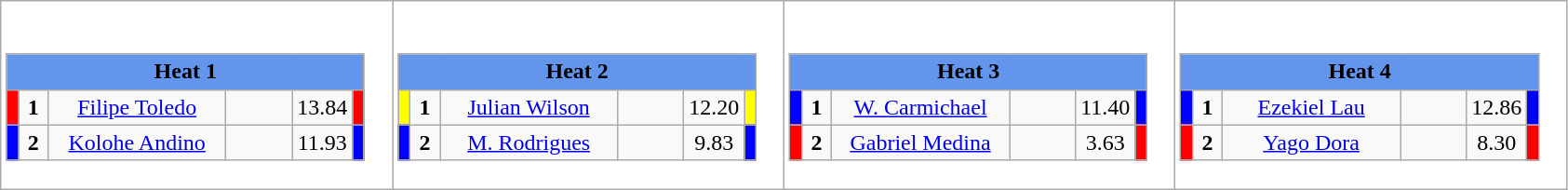<table class="wikitable" style="background:#fff;">
<tr>
<td><div><br><table class="wikitable">
<tr>
<td colspan="6"  style="text-align:center; background:#6495ed;"><strong>Heat 1</strong></td>
</tr>
<tr>
<td style="width:01px; background: #f00;"></td>
<td style="width:14px; text-align:center;"><strong>1</strong></td>
<td style="width:120px; text-align:center;"><a href='#'>Filipe Toledo</a></td>
<td style="width:40px; text-align:center;"></td>
<td style="width:20px; text-align:center;">13.84</td>
<td style="width:01px; background: #f00;"></td>
</tr>
<tr>
<td style="width:01px; background: #00f;"></td>
<td style="width:14px; text-align:center;"><strong>2</strong></td>
<td style="width:120px; text-align:center;"><a href='#'>Kolohe Andino</a></td>
<td style="width:40px; text-align:center;"></td>
<td style="width:20px; text-align:center;">11.93</td>
<td style="width:01px; background: #00f;"></td>
</tr>
</table>
</div></td>
<td><div><br><table class="wikitable">
<tr>
<td colspan="6"  style="text-align:center; background:#6495ed;"><strong>Heat 2</strong></td>
</tr>
<tr>
<td style="width:01px; background: #ff0;"></td>
<td style="width:14px; text-align:center;"><strong>1</strong></td>
<td style="width:120px; text-align:center;"><a href='#'>Julian Wilson</a></td>
<td style="width:40px; text-align:center;"></td>
<td style="width:20px; text-align:center;">12.20</td>
<td style="width:01px; background: #ff0;"></td>
</tr>
<tr>
<td style="width:01px; background: #00f;"></td>
<td style="width:14px; text-align:center;"><strong>2</strong></td>
<td style="width:120px; text-align:center;"><a href='#'>M. Rodrigues</a></td>
<td style="width:40px; text-align:center;"></td>
<td style="width:20px; text-align:center;">9.83</td>
<td style="width:01px; background: #00f;"></td>
</tr>
</table>
</div></td>
<td><div><br><table class="wikitable">
<tr>
<td colspan="6"  style="text-align:center; background:#6495ed;"><strong>Heat 3</strong></td>
</tr>
<tr>
<td style="width:01px; background: #00f;"></td>
<td style="width:14px; text-align:center;"><strong>1</strong></td>
<td style="width:120px; text-align:center;"><a href='#'>W. Carmichael</a></td>
<td style="width:40px; text-align:center;"></td>
<td style="width:20px; text-align:center;">11.40</td>
<td style="width:01px; background: #00f;"></td>
</tr>
<tr>
<td style="width:01px; background: #f00;"></td>
<td style="width:14px; text-align:center;"><strong>2</strong></td>
<td style="width:120px; text-align:center;"><a href='#'>Gabriel Medina</a></td>
<td style="width:40px; text-align:center;"></td>
<td style="width:20px; text-align:center;">3.63</td>
<td style="width:01px; background: #f00;"></td>
</tr>
</table>
</div></td>
<td><div><br><table class="wikitable">
<tr>
<td colspan="6"  style="text-align:center; background:#6495ed;"><strong>Heat 4</strong></td>
</tr>
<tr>
<td style="width:01px; background: #00f;"></td>
<td style="width:14px; text-align:center;"><strong>1</strong></td>
<td style="width:120px; text-align:center;"><a href='#'>Ezekiel Lau</a></td>
<td style="width:40px; text-align:center;"></td>
<td style="width:20px; text-align:center;">12.86</td>
<td style="width:01px; background: #00f;"></td>
</tr>
<tr>
<td style="width:01px; background: #f00;"></td>
<td style="width:14px; text-align:center;"><strong>2</strong></td>
<td style="width:120px; text-align:center;"><a href='#'>Yago Dora</a></td>
<td style="width:40px; text-align:center;"></td>
<td style="width:20px; text-align:center;">8.30</td>
<td style="width:01px; background: #f00;"></td>
</tr>
</table>
</div></td>
</tr>
</table>
